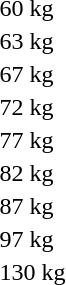<table>
<tr>
<td rowspan=2>60 kg</td>
<td rowspan=2></td>
<td rowspan=2></td>
<td></td>
</tr>
<tr>
<td></td>
</tr>
<tr>
<td>63 kg</td>
<td></td>
<td></td>
<td></td>
</tr>
<tr>
<td rowspan=2>67 kg</td>
<td rowspan=2></td>
<td rowspan=2></td>
<td></td>
</tr>
<tr>
<td></td>
</tr>
<tr>
<td>72 kg</td>
<td></td>
<td></td>
<td></td>
</tr>
<tr>
<td rowspan=2>77 kg</td>
<td rowspan=2></td>
<td rowspan=2></td>
<td></td>
</tr>
<tr>
<td></td>
</tr>
<tr>
<td>82 kg</td>
<td></td>
<td></td>
<td></td>
</tr>
<tr>
<td>87 kg</td>
<td></td>
<td></td>
<td></td>
</tr>
<tr>
<td>97 kg</td>
<td></td>
<td></td>
<td></td>
</tr>
<tr>
<td>130 kg</td>
<td></td>
<td></td>
<td></td>
</tr>
</table>
